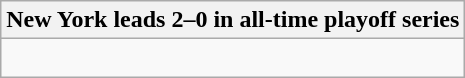<table class="wikitable collapsible collapsed">
<tr>
<th>New York leads 2–0 in all-time playoff series</th>
</tr>
<tr>
<td><br>
</td>
</tr>
</table>
